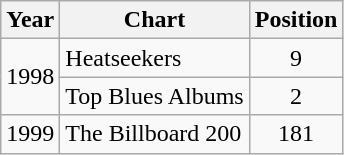<table class="wikitable">
<tr>
<th>Year</th>
<th>Chart</th>
<th>Position</th>
</tr>
<tr>
<td rowspan="2">1998</td>
<td>Heatseekers</td>
<td align="center">9</td>
</tr>
<tr>
<td>Top Blues Albums</td>
<td align="center">2</td>
</tr>
<tr>
<td>1999</td>
<td>The Billboard 200</td>
<td align="center">181</td>
</tr>
</table>
